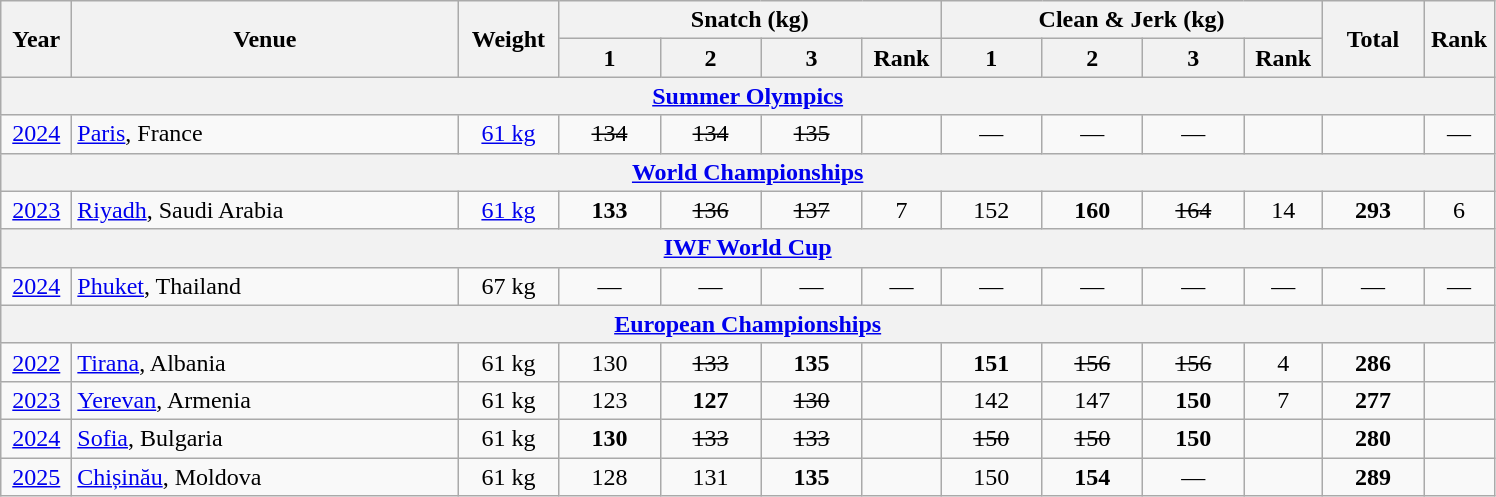<table class="wikitable" style="text-align:center;">
<tr>
<th rowspan=2 width=40>Year</th>
<th rowspan=2 width=250>Venue</th>
<th rowspan=2 width=60>Weight</th>
<th colspan=4>Snatch (kg)</th>
<th colspan=4>Clean & Jerk (kg)</th>
<th rowspan=2 width=60>Total</th>
<th rowspan=2 width=40>Rank</th>
</tr>
<tr>
<th width=60>1</th>
<th width=60>2</th>
<th width=60>3</th>
<th width=45>Rank</th>
<th width=60>1</th>
<th width=60>2</th>
<th width=60>3</th>
<th width=45>Rank</th>
</tr>
<tr>
<th colspan=13><a href='#'>Summer Olympics</a></th>
</tr>
<tr>
<td><a href='#'>2024</a></td>
<td align=left><a href='#'>Paris</a>, France</td>
<td><a href='#'>61 kg</a></td>
<td><s>134</s></td>
<td><s>134</s></td>
<td><s>135</s></td>
<td></td>
<td>—</td>
<td>—</td>
<td>—</td>
<td></td>
<td></td>
<td>—</td>
</tr>
<tr>
<th colspan="13"><a href='#'>World Championships</a></th>
</tr>
<tr>
<td><a href='#'>2023</a></td>
<td align=left><a href='#'>Riyadh</a>, Saudi Arabia</td>
<td><a href='#'>61 kg</a></td>
<td><strong>133</strong></td>
<td><s>136</s></td>
<td><s>137</s></td>
<td>7</td>
<td>152</td>
<td><strong>160</strong></td>
<td><s>164</s></td>
<td>14</td>
<td><strong>293</strong></td>
<td>6</td>
</tr>
<tr>
<th colspan=13><a href='#'>IWF World Cup</a></th>
</tr>
<tr>
<td><a href='#'>2024</a></td>
<td align=left><a href='#'>Phuket</a>, Thailand</td>
<td>67 kg</td>
<td>—</td>
<td>—</td>
<td>—</td>
<td>—</td>
<td>—</td>
<td>—</td>
<td>—</td>
<td>—</td>
<td>—</td>
<td>—</td>
</tr>
<tr>
<th colspan=13><a href='#'>European Championships</a></th>
</tr>
<tr>
<td><a href='#'>2022</a></td>
<td align="left"><a href='#'>Tirana</a>, Albania</td>
<td>61 kg</td>
<td>130</td>
<td><s>133</s></td>
<td><strong>135</strong></td>
<td></td>
<td><strong>151</strong></td>
<td><s>156</s></td>
<td><s>156</s></td>
<td>4</td>
<td><strong>286</strong></td>
<td></td>
</tr>
<tr>
<td><a href='#'>2023</a></td>
<td align="left"><a href='#'>Yerevan</a>, Armenia</td>
<td>61 kg</td>
<td>123</td>
<td><strong>127</strong></td>
<td><s>130</s></td>
<td></td>
<td>142</td>
<td>147</td>
<td><strong>150</strong></td>
<td>7</td>
<td><strong>277</strong></td>
<td></td>
</tr>
<tr>
<td><a href='#'>2024</a></td>
<td align="left"><a href='#'>Sofia</a>, Bulgaria</td>
<td>61 kg</td>
<td><strong>130</strong></td>
<td><s>133</s></td>
<td><s>133</s></td>
<td></td>
<td><s>150</s></td>
<td><s>150</s></td>
<td><strong>150</strong></td>
<td></td>
<td><strong>280</strong></td>
<td></td>
</tr>
<tr>
<td><a href='#'>2025</a></td>
<td align="left"><a href='#'>Chișinău</a>, Moldova</td>
<td>61 kg</td>
<td>128</td>
<td>131</td>
<td><strong>135</strong></td>
<td></td>
<td>150</td>
<td><strong>154</strong></td>
<td>—</td>
<td></td>
<td><strong>289</strong></td>
<td></td>
</tr>
</table>
